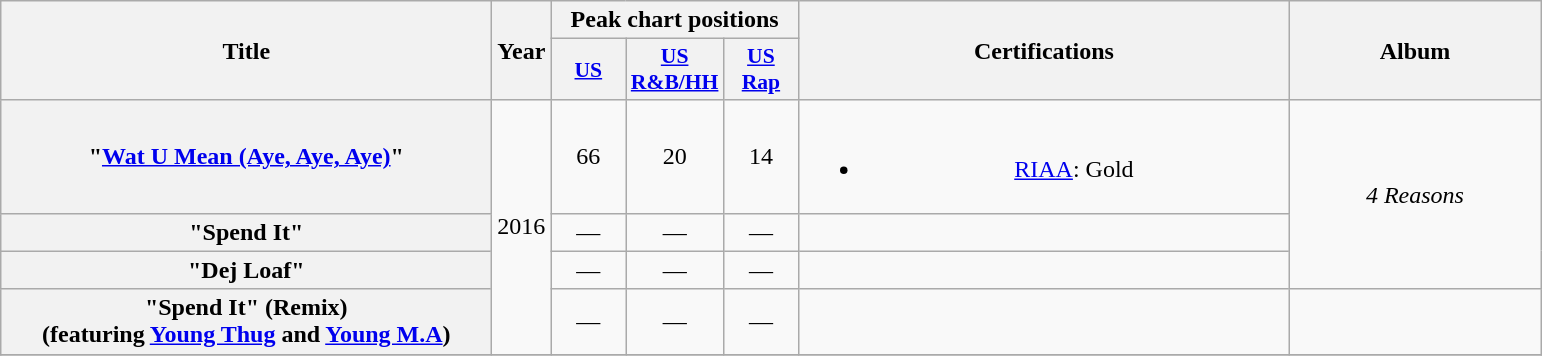<table class="wikitable plainrowheaders" style="text-align:center;">
<tr>
<th scope="col" rowspan="2" style="width:20em;">Title</th>
<th scope="col" rowspan="2" style="width:1em;">Year</th>
<th scope="col" colspan="3">Peak chart positions</th>
<th scope="col" rowspan="2" style="width:20em;">Certifications</th>
<th scope="col" rowspan="2" style="width:10em;">Album</th>
</tr>
<tr>
<th scope="col" style="width:3em;font-size:90%;"><a href='#'>US</a><br></th>
<th scope="col" style="width:3em;font-size:90%;"><a href='#'>US R&B/HH</a></th>
<th scope="col" style="width:3em;font-size:90%;"><a href='#'>US Rap</a></th>
</tr>
<tr>
<th scope="row">"<a href='#'>Wat U Mean (Aye, Aye, Aye)</a>"</th>
<td rowspan="4">2016</td>
<td>66</td>
<td>20</td>
<td>14</td>
<td><br><ul><li><a href='#'>RIAA</a>: Gold</li></ul></td>
<td rowspan="3"><em>4 Reasons</em></td>
</tr>
<tr>
<th scope="row">"Spend It"</th>
<td>—</td>
<td>—</td>
<td>—</td>
<td></td>
</tr>
<tr>
<th scope="row">"Dej Loaf"</th>
<td>—</td>
<td>—</td>
<td>—</td>
<td></td>
</tr>
<tr>
<th scope="row">"Spend It" (Remix)<br><span>(featuring <a href='#'>Young Thug</a> and <a href='#'>Young M.A</a>)</span></th>
<td>—</td>
<td>—</td>
<td>—</td>
<td></td>
<td></td>
</tr>
<tr>
</tr>
</table>
